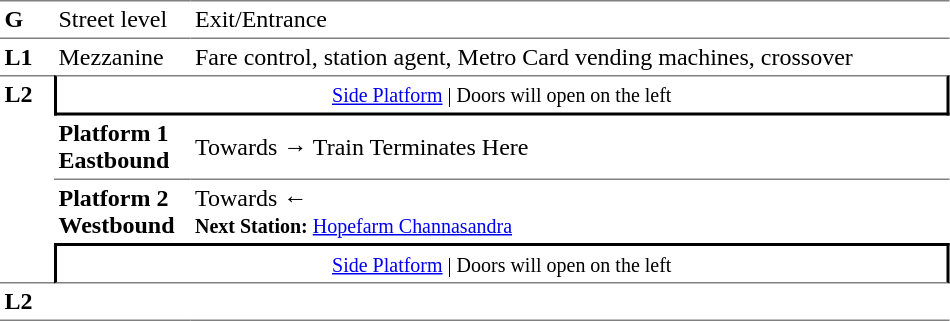<table table border=0 cellspacing=0 cellpadding=3>
<tr>
<td style="border-bottom:solid 1px gray;border-top:solid 1px gray;" width=30 valign=top><strong>G</strong></td>
<td style="border-top:solid 1px gray;border-bottom:solid 1px gray;" width=85 valign=top>Street level</td>
<td style="border-top:solid 1px gray;border-bottom:solid 1px gray;" width=500 valign=top>Exit/Entrance</td>
</tr>
<tr>
<td valign=top><strong>L1</strong></td>
<td valign=top>Mezzanine</td>
<td valign=top>Fare control, station agent, Metro Card vending machines, crossover<br></td>
</tr>
<tr>
<td style="border-top:solid 1px gray;border-bottom:solid 1px gray;" width=30 rowspan=4 valign=top><strong>L2</strong></td>
<td style="border-top:solid 1px gray;border-right:solid 2px black;border-left:solid 2px black;border-bottom:solid 2px black;text-align:center;" colspan=2><small><a href='#'>Side Platform</a> | Doors will open on the left </small></td>
</tr>
<tr>
<td style="border-bottom:solid 1px gray;" width=85><span><strong>Platform 1</strong><br><strong>Eastbound</strong></span></td>
<td style="border-bottom:solid 1px gray;" width=500>Towards → Train Terminates Here</td>
</tr>
<tr>
<td><span><strong>Platform 2 Westbound</strong></span></td>
<td>Towards ← <br><small><strong>Next Station:</strong> <a href='#'>Hopefarm Channasandra</a></small></td>
</tr>
<tr>
<td style="border-top:solid 2px black;border-right:solid 2px black;border-left:solid 2px black;border-bottom:solid 1px gray;" colspan=2  align=center><small><a href='#'>Side Platform</a> | Doors will open on the left </small></td>
</tr>
<tr>
<td style="border-bottom:solid 1px gray;" width=30 rowspan=2 valign=top><strong>L2</strong></td>
<td style="border-bottom:solid 1px gray;" width=85></td>
<td style="border-bottom:solid 1px gray;" width=500></td>
</tr>
<tr>
</tr>
</table>
